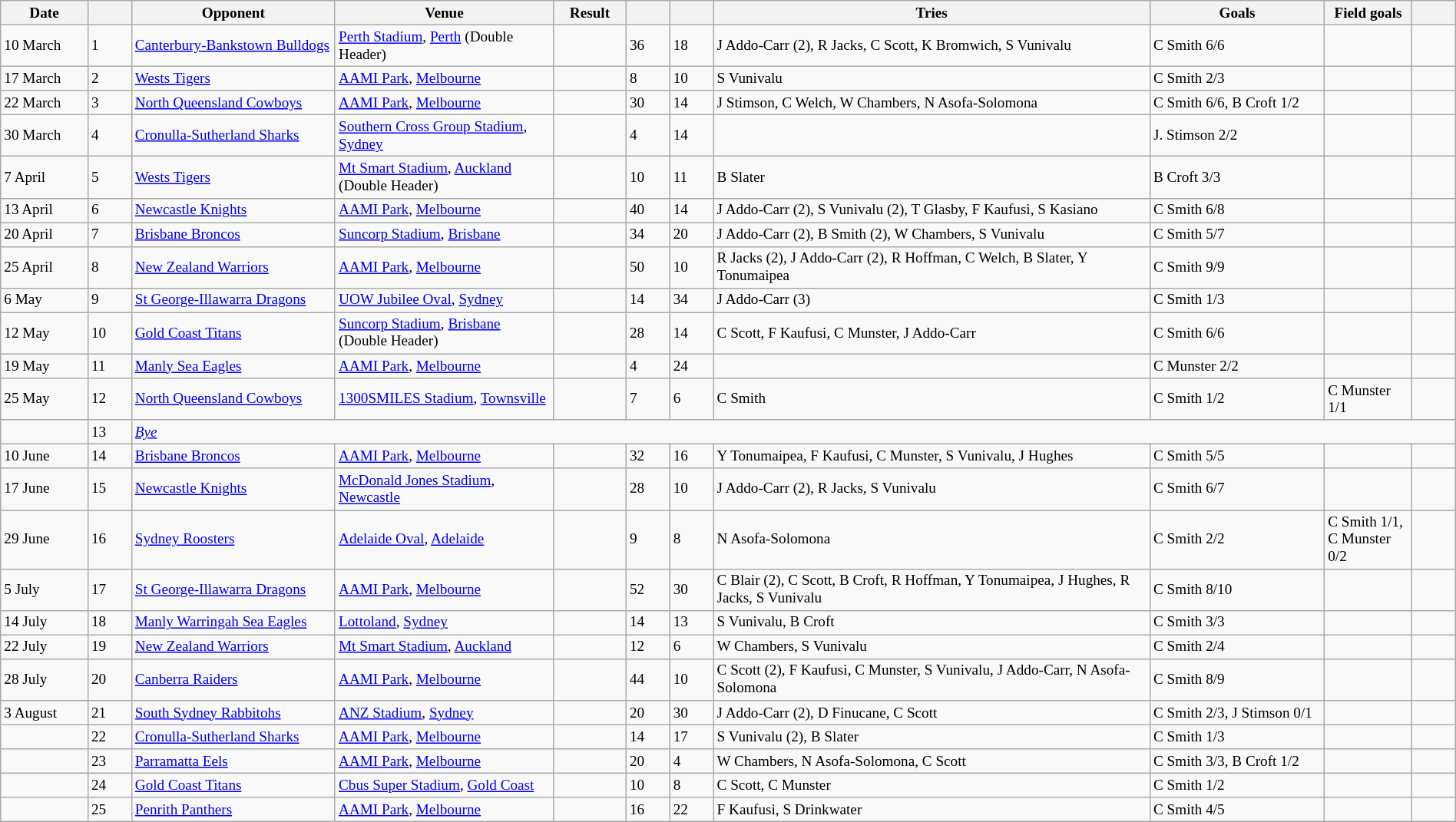<table class="wikitable"  style="font-size:80%; width:100%;">
<tr>
<th width="6%">Date</th>
<th width="3%"></th>
<th width="14%">Opponent</th>
<th width="15%">Venue</th>
<th width="5%">Result</th>
<th width="3%"></th>
<th width="3%"></th>
<th width="30%">Tries</th>
<th width="12%">Goals</th>
<th width="6%">Field goals</th>
<th width="3%"></th>
</tr>
<tr>
<td>10 March</td>
<td>1</td>
<td><a href='#'>Canterbury-Bankstown Bulldogs</a></td>
<td><a href='#'>Perth Stadium</a>, <a href='#'>Perth</a> (Double Header)</td>
<td></td>
<td>36</td>
<td>18</td>
<td>J Addo-Carr (2), R Jacks, C Scott, K Bromwich, S Vunivalu</td>
<td>C Smith 6/6</td>
<td></td>
<td></td>
</tr>
<tr>
<td>17 March</td>
<td>2</td>
<td><a href='#'>Wests Tigers</a></td>
<td><a href='#'>AAMI Park</a>, <a href='#'>Melbourne</a></td>
<td></td>
<td>8</td>
<td>10</td>
<td>S Vunivalu</td>
<td>C Smith 2/3</td>
<td></td>
<td></td>
</tr>
<tr>
<td>22 March</td>
<td>3</td>
<td><a href='#'>North Queensland Cowboys</a></td>
<td><a href='#'>AAMI Park</a>, <a href='#'>Melbourne</a></td>
<td></td>
<td>30</td>
<td>14</td>
<td>J Stimson, C Welch, W Chambers, N Asofa-Solomona</td>
<td>C Smith 6/6, B Croft 1/2</td>
<td></td>
<td></td>
</tr>
<tr>
<td>30 March</td>
<td>4</td>
<td><a href='#'>Cronulla-Sutherland Sharks</a></td>
<td><a href='#'>Southern Cross Group Stadium</a>, <a href='#'>Sydney</a></td>
<td></td>
<td>4</td>
<td>14</td>
<td></td>
<td>J. Stimson 2/2</td>
<td></td>
<td></td>
</tr>
<tr>
<td>7 April</td>
<td>5</td>
<td><a href='#'>Wests Tigers</a></td>
<td><a href='#'>Mt Smart Stadium</a>, <a href='#'>Auckland</a> (Double Header)</td>
<td></td>
<td>10</td>
<td>11</td>
<td>B Slater</td>
<td>B Croft 3/3</td>
<td></td>
<td></td>
</tr>
<tr>
<td>13 April</td>
<td>6</td>
<td><a href='#'>Newcastle Knights</a></td>
<td><a href='#'>AAMI Park</a>, <a href='#'>Melbourne</a></td>
<td></td>
<td>40</td>
<td>14</td>
<td>J Addo-Carr (2), S Vunivalu (2), T Glasby, F Kaufusi, S Kasiano</td>
<td>C Smith 6/8</td>
<td></td>
<td></td>
</tr>
<tr>
<td>20 April</td>
<td>7</td>
<td><a href='#'>Brisbane Broncos</a></td>
<td><a href='#'>Suncorp Stadium</a>, <a href='#'>Brisbane</a></td>
<td></td>
<td>34</td>
<td>20</td>
<td>J Addo-Carr (2), B Smith (2), W Chambers, S Vunivalu</td>
<td>C Smith 5/7</td>
<td></td>
<td></td>
</tr>
<tr>
<td>25 April</td>
<td>8</td>
<td><a href='#'>New Zealand Warriors</a></td>
<td><a href='#'>AAMI Park</a>, <a href='#'>Melbourne</a></td>
<td></td>
<td>50</td>
<td>10</td>
<td>R Jacks (2), J Addo-Carr (2), R Hoffman, C Welch, B Slater, Y Tonumaipea</td>
<td>C Smith 9/9</td>
<td></td>
<td></td>
</tr>
<tr>
<td>6 May</td>
<td>9</td>
<td><a href='#'>St George-Illawarra Dragons</a></td>
<td><a href='#'>UOW Jubilee Oval</a>, <a href='#'>Sydney</a></td>
<td></td>
<td>14</td>
<td>34</td>
<td>J Addo-Carr (3)</td>
<td>C Smith 1/3</td>
<td></td>
<td></td>
</tr>
<tr>
<td>12 May</td>
<td>10</td>
<td><a href='#'>Gold Coast Titans</a></td>
<td><a href='#'>Suncorp Stadium</a>, <a href='#'>Brisbane</a> (Double Header)</td>
<td></td>
<td>28</td>
<td>14</td>
<td>C Scott, F Kaufusi, C Munster, J Addo-Carr</td>
<td>C Smith 6/6</td>
<td></td>
<td></td>
</tr>
<tr>
<td>19 May</td>
<td>11</td>
<td><a href='#'>Manly Sea Eagles</a></td>
<td><a href='#'>AAMI Park</a>, <a href='#'>Melbourne</a></td>
<td></td>
<td>4</td>
<td>24</td>
<td></td>
<td>C Munster 2/2</td>
<td></td>
<td></td>
</tr>
<tr>
<td>25 May</td>
<td>12</td>
<td><a href='#'>North Queensland Cowboys</a></td>
<td><a href='#'>1300SMILES Stadium</a>, <a href='#'>Townsville</a></td>
<td></td>
<td>7</td>
<td>6</td>
<td>C Smith</td>
<td>C Smith 1/2</td>
<td>C Munster 1/1</td>
<td></td>
</tr>
<tr>
<td></td>
<td>13</td>
<td colspan=11><em><a href='#'>Bye</a></em></td>
</tr>
<tr>
<td>10 June</td>
<td>14</td>
<td><a href='#'>Brisbane Broncos</a></td>
<td><a href='#'>AAMI Park</a>, <a href='#'>Melbourne</a></td>
<td></td>
<td>32</td>
<td>16</td>
<td>Y Tonumaipea, F Kaufusi, C Munster, S Vunivalu, J Hughes</td>
<td>C Smith 5/5</td>
<td></td>
<td></td>
</tr>
<tr>
<td>17 June</td>
<td>15</td>
<td><a href='#'>Newcastle Knights</a></td>
<td><a href='#'>McDonald Jones Stadium</a>, <a href='#'>Newcastle</a></td>
<td></td>
<td>28</td>
<td>10</td>
<td>J Addo-Carr (2), R Jacks, S Vunivalu</td>
<td>C Smith 6/7</td>
<td></td>
<td></td>
</tr>
<tr>
<td>29 June</td>
<td>16</td>
<td><a href='#'>Sydney Roosters</a></td>
<td><a href='#'>Adelaide Oval</a>, <a href='#'>Adelaide</a></td>
<td></td>
<td>9</td>
<td>8</td>
<td>N Asofa-Solomona</td>
<td>C Smith 2/2</td>
<td>C Smith 1/1, C Munster 0/2</td>
<td></td>
</tr>
<tr>
<td>5 July</td>
<td>17</td>
<td><a href='#'>St George-Illawarra Dragons</a></td>
<td><a href='#'>AAMI Park</a>, <a href='#'>Melbourne</a></td>
<td></td>
<td>52</td>
<td>30</td>
<td>C Blair (2), C Scott, B Croft, R Hoffman, Y Tonumaipea, J Hughes, R Jacks, S Vunivalu</td>
<td>C Smith 8/10</td>
<td></td>
<td></td>
</tr>
<tr>
<td>14 July</td>
<td>18</td>
<td><a href='#'>Manly Warringah Sea Eagles</a></td>
<td><a href='#'>Lottoland</a>, <a href='#'>Sydney</a></td>
<td></td>
<td>14</td>
<td>13</td>
<td>S Vunivalu, B Croft</td>
<td>C Smith 3/3</td>
<td></td>
<td></td>
</tr>
<tr>
<td>22 July</td>
<td>19</td>
<td><a href='#'>New Zealand Warriors</a></td>
<td><a href='#'>Mt Smart Stadium</a>, <a href='#'>Auckland</a></td>
<td></td>
<td>12</td>
<td>6</td>
<td>W Chambers, S Vunivalu</td>
<td>C Smith 2/4</td>
<td></td>
<td></td>
</tr>
<tr>
<td>28 July</td>
<td>20</td>
<td><a href='#'>Canberra Raiders</a></td>
<td><a href='#'>AAMI Park</a>, <a href='#'>Melbourne</a></td>
<td></td>
<td>44</td>
<td>10</td>
<td>C Scott (2), F Kaufusi, C Munster, S Vunivalu, J Addo-Carr, N Asofa-Solomona</td>
<td>C Smith 8/9</td>
<td></td>
<td></td>
</tr>
<tr>
<td>3 August</td>
<td>21</td>
<td><a href='#'>South Sydney Rabbitohs</a></td>
<td><a href='#'>ANZ Stadium</a>, <a href='#'>Sydney</a></td>
<td></td>
<td>20</td>
<td>30</td>
<td>J Addo-Carr (2), D Finucane, C Scott</td>
<td>C Smith 2/3, J Stimson 0/1</td>
<td></td>
<td></td>
</tr>
<tr>
<td></td>
<td>22</td>
<td><a href='#'>Cronulla-Sutherland Sharks</a></td>
<td><a href='#'>AAMI Park</a>, <a href='#'>Melbourne</a></td>
<td></td>
<td>14</td>
<td>17</td>
<td>S Vunivalu (2), B Slater</td>
<td>C Smith 1/3</td>
<td></td>
<td></td>
</tr>
<tr>
<td></td>
<td>23</td>
<td><a href='#'>Parramatta Eels</a></td>
<td><a href='#'>AAMI Park</a>, <a href='#'>Melbourne</a></td>
<td></td>
<td>20</td>
<td>4</td>
<td>W Chambers, N Asofa-Solomona, C Scott</td>
<td>C Smith 3/3, B Croft 1/2</td>
<td></td>
<td></td>
</tr>
<tr>
<td></td>
<td>24</td>
<td><a href='#'>Gold Coast Titans</a></td>
<td><a href='#'>Cbus Super Stadium</a>, <a href='#'>Gold Coast</a></td>
<td></td>
<td>10</td>
<td>8</td>
<td>C Scott, C Munster</td>
<td>C Smith 1/2</td>
<td></td>
<td></td>
</tr>
<tr>
<td></td>
<td>25</td>
<td><a href='#'>Penrith Panthers</a></td>
<td><a href='#'>AAMI Park</a>, <a href='#'>Melbourne</a></td>
<td></td>
<td>16</td>
<td>22</td>
<td>F Kaufusi, S Drinkwater</td>
<td>C Smith 4/5</td>
<td></td>
<td></td>
</tr>
</table>
